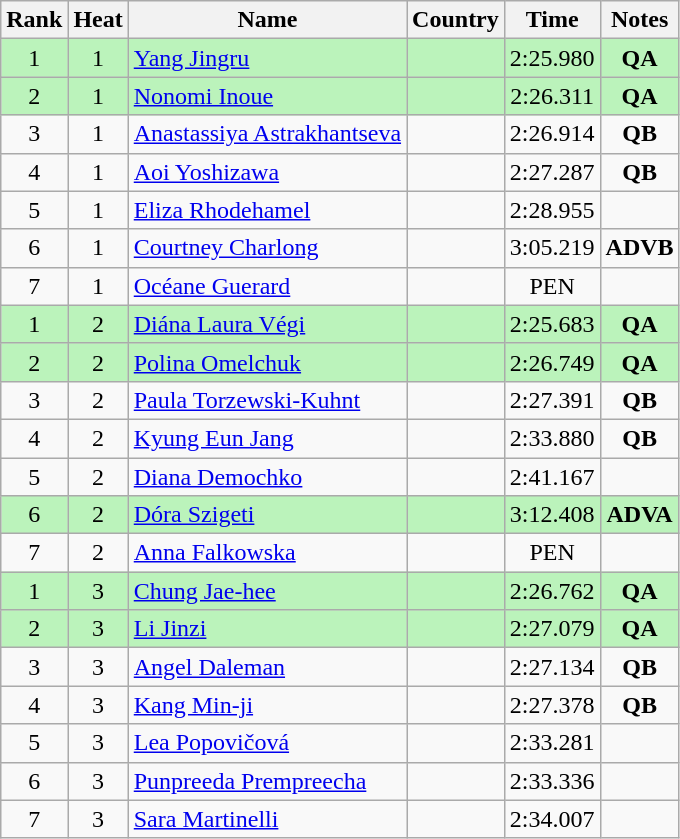<table class="wikitable sortable" style="text-align:center">
<tr>
<th>Rank</th>
<th>Heat</th>
<th>Name</th>
<th>Country</th>
<th>Time</th>
<th>Notes</th>
</tr>
<tr bgcolor=#bbf3bb>
<td>1</td>
<td>1</td>
<td align=left><a href='#'>Yang Jingru</a></td>
<td align=left></td>
<td>2:25.980</td>
<td><strong>QA</strong></td>
</tr>
<tr bgcolor=#bbf3bb>
<td>2</td>
<td>1</td>
<td align=left><a href='#'>Nonomi Inoue</a></td>
<td align=left></td>
<td>2:26.311</td>
<td><strong>QA</strong></td>
</tr>
<tr>
<td>3</td>
<td>1</td>
<td align=left><a href='#'>Anastassiya Astrakhantseva</a></td>
<td align=left></td>
<td>2:26.914</td>
<td><strong>QB</strong></td>
</tr>
<tr>
<td>4</td>
<td>1</td>
<td align=left><a href='#'>Aoi Yoshizawa</a></td>
<td align=left></td>
<td>2:27.287</td>
<td><strong>QB</strong></td>
</tr>
<tr>
<td>5</td>
<td>1</td>
<td align=left><a href='#'>Eliza Rhodehamel</a></td>
<td align=left></td>
<td>2:28.955</td>
<td></td>
</tr>
<tr>
<td>6</td>
<td>1</td>
<td align=left><a href='#'>Courtney Charlong</a></td>
<td align=left></td>
<td>3:05.219</td>
<td><strong>ADVB</strong></td>
</tr>
<tr>
<td>7</td>
<td>1</td>
<td align=left><a href='#'>Océane Guerard</a></td>
<td align=left></td>
<td>PEN</td>
<td></td>
</tr>
<tr bgcolor=#bbf3bb>
<td>1</td>
<td>2</td>
<td align=left><a href='#'>Diána Laura Végi</a></td>
<td align=left></td>
<td>2:25.683</td>
<td><strong>QA</strong></td>
</tr>
<tr bgcolor=#bbf3bb>
<td>2</td>
<td>2</td>
<td align=left><a href='#'>Polina Omelchuk</a></td>
<td align=left></td>
<td>2:26.749</td>
<td><strong>QA</strong></td>
</tr>
<tr>
<td>3</td>
<td>2</td>
<td align=left><a href='#'>Paula Torzewski-Kuhnt</a></td>
<td align=left></td>
<td>2:27.391</td>
<td><strong>QB</strong></td>
</tr>
<tr>
<td>4</td>
<td>2</td>
<td align=left><a href='#'>Kyung Eun Jang</a></td>
<td align=left></td>
<td>2:33.880</td>
<td><strong>QB</strong></td>
</tr>
<tr>
<td>5</td>
<td>2</td>
<td align=left><a href='#'>Diana Demochko</a></td>
<td align=left></td>
<td>2:41.167</td>
<td></td>
</tr>
<tr bgcolor=#bbf3bb>
<td>6</td>
<td>2</td>
<td align=left><a href='#'>Dóra Szigeti</a></td>
<td align=left></td>
<td>3:12.408</td>
<td><strong>ADVA</strong></td>
</tr>
<tr>
<td>7</td>
<td>2</td>
<td align=left><a href='#'>Anna Falkowska</a></td>
<td align=left></td>
<td>PEN</td>
<td></td>
</tr>
<tr bgcolor=#bbf3bb>
<td>1</td>
<td>3</td>
<td align=left><a href='#'>Chung Jae-hee</a></td>
<td align=left></td>
<td>2:26.762</td>
<td><strong>QA</strong></td>
</tr>
<tr bgcolor=#bbf3bb>
<td>2</td>
<td>3</td>
<td align=left><a href='#'>Li Jinzi</a></td>
<td align=left></td>
<td>2:27.079</td>
<td><strong>QA</strong></td>
</tr>
<tr>
<td>3</td>
<td>3</td>
<td align=left><a href='#'>Angel Daleman</a></td>
<td align=left></td>
<td>2:27.134</td>
<td><strong>QB</strong></td>
</tr>
<tr>
<td>4</td>
<td>3</td>
<td align=left><a href='#'>Kang Min-ji</a></td>
<td align=left></td>
<td>2:27.378</td>
<td><strong>QB</strong></td>
</tr>
<tr>
<td>5</td>
<td>3</td>
<td align=left><a href='#'>Lea Popovičová</a></td>
<td align=left></td>
<td>2:33.281</td>
<td></td>
</tr>
<tr>
<td>6</td>
<td>3</td>
<td align=left><a href='#'>Punpreeda Prempreecha</a></td>
<td align=left></td>
<td>2:33.336</td>
<td></td>
</tr>
<tr>
<td>7</td>
<td>3</td>
<td align=left><a href='#'>Sara Martinelli</a></td>
<td align=left></td>
<td>2:34.007</td>
<td></td>
</tr>
</table>
